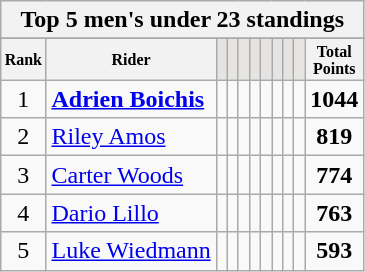<table class="wikitable sortable">
<tr>
<th colspan=27 align="center"><strong>Top 5 men's under 23 standings</strong></th>
</tr>
<tr>
</tr>
<tr style="font-size:8pt;font-weight:bold">
<th align="center">Rank</th>
<th align="center">Rider</th>
<th class=unsortable style="background:#E5E4E2;"><small></small></th>
<th class=unsortable style="background:#E5E4E2;"><small></small></th>
<th class=unsortable style="background:#E5E4E2;"><small></small></th>
<th class=unsortable style="background:#E5E4E2;"><small></small></th>
<th class=unsortable style="background:#E5E4E2;"><small></small></th>
<th class=unsortable style="background:#E5E4E2;"><small></small></th>
<th class=unsortable style="background:#E5E4E2;"><small></small></th>
<th class=unsortable style="background:#E5E4E2;"><small></small></th>
<th align="center">Total<br>Points</th>
</tr>
<tr>
<td align=center>1</td>
<td> <strong><a href='#'>Adrien Boichis</a></strong></td>
<td align=center></td>
<td align=center></td>
<td align=center></td>
<td align=center></td>
<td align=center></td>
<td align=center></td>
<td align=center></td>
<td align=center></td>
<td align=center><strong>1044</strong></td>
</tr>
<tr>
<td align=center>2</td>
<td> <a href='#'>Riley Amos</a></td>
<td align=center></td>
<td align=center></td>
<td align=center></td>
<td align=center></td>
<td align=center></td>
<td align=center></td>
<td align=center></td>
<td align=center></td>
<td align=center><strong>819</strong></td>
</tr>
<tr>
<td align=center>3</td>
<td> <a href='#'>Carter Woods</a></td>
<td align=center></td>
<td align=center></td>
<td align=center></td>
<td align=center></td>
<td align=center></td>
<td align=center></td>
<td align=center></td>
<td align=center></td>
<td align=center><strong>774</strong></td>
</tr>
<tr>
<td align=center>4</td>
<td> <a href='#'>Dario Lillo</a></td>
<td align=center></td>
<td align=center></td>
<td align=center></td>
<td align=center></td>
<td align=center></td>
<td align=center></td>
<td align=center></td>
<td align=center></td>
<td align=center><strong>763</strong></td>
</tr>
<tr>
<td align=center>5</td>
<td> <a href='#'>Luke Wiedmann</a></td>
<td align=center></td>
<td align=center></td>
<td align=center></td>
<td align=center></td>
<td align=center></td>
<td align=center></td>
<td align=center></td>
<td align=center></td>
<td align=center><strong>593</strong><br></td>
</tr>
</table>
